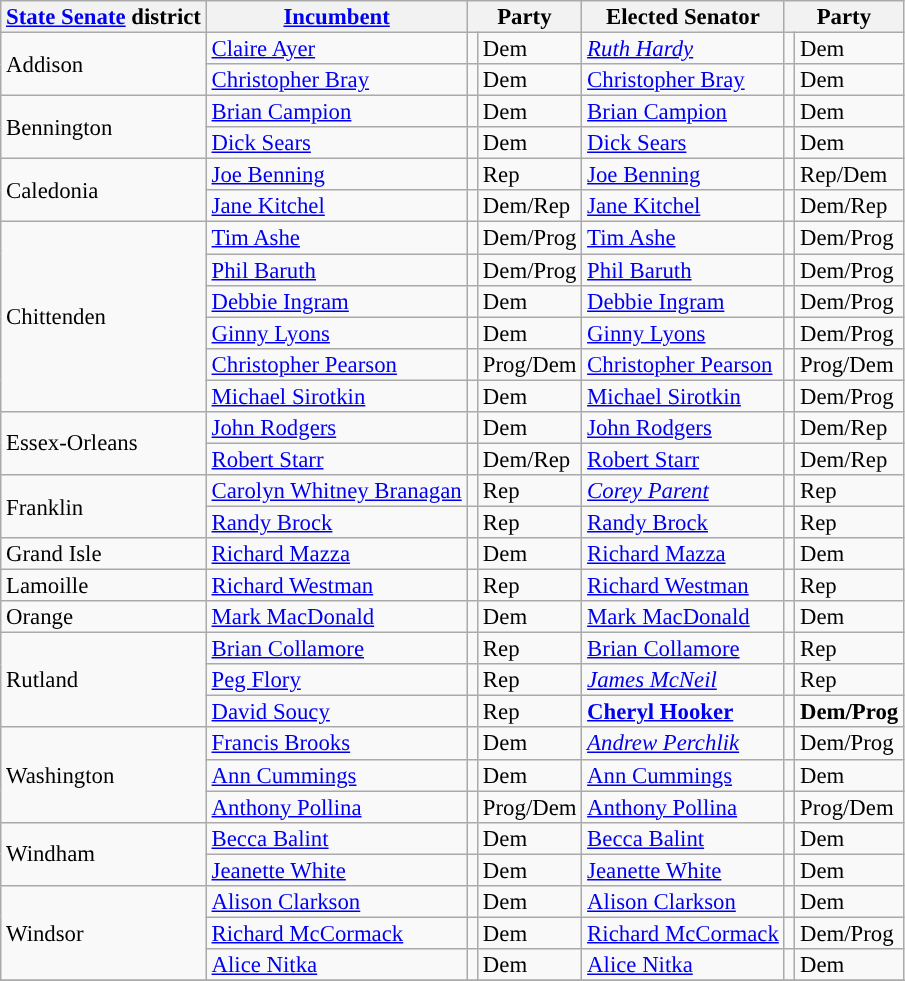<table class="sortable wikitable" style="font-size:95%;line-height:14px;">
<tr>
<th colspan="1" class="unsortable"><a href='#'>State Senate</a> district</th>
<th class="unsortable"><a href='#'>Incumbent</a></th>
<th colspan="2">Party</th>
<th class="unsortable">Elected Senator</th>
<th colspan="2">Party</th>
</tr>
<tr>
<td rowspan="2">Addison</td>
<td><a href='#'>Claire Ayer</a></td>
<td style="background:"></td>
<td>Dem</td>
<td><em><a href='#'>Ruth Hardy</a></em></td>
<td style="background:"></td>
<td>Dem</td>
</tr>
<tr>
<td><a href='#'>Christopher Bray</a></td>
<td style="background:"></td>
<td>Dem</td>
<td><a href='#'>Christopher Bray</a></td>
<td style="background:"></td>
<td>Dem</td>
</tr>
<tr>
<td rowspan="2">Bennington</td>
<td><a href='#'>Brian Campion</a></td>
<td style="background:"></td>
<td>Dem</td>
<td><a href='#'>Brian Campion</a></td>
<td style="background:"></td>
<td>Dem</td>
</tr>
<tr>
<td><a href='#'>Dick Sears</a></td>
<td style="background:"></td>
<td>Dem</td>
<td><a href='#'>Dick Sears</a></td>
<td style="background:"></td>
<td>Dem</td>
</tr>
<tr>
<td rowspan="2">Caledonia</td>
<td><a href='#'>Joe Benning</a></td>
<td style="background:"></td>
<td>Rep</td>
<td><a href='#'>Joe Benning</a></td>
<td style="background:"></td>
<td>Rep/Dem</td>
</tr>
<tr>
<td><a href='#'>Jane Kitchel</a></td>
<td style="background:"></td>
<td>Dem/Rep</td>
<td><a href='#'>Jane Kitchel</a></td>
<td style="background:"></td>
<td>Dem/Rep</td>
</tr>
<tr>
<td rowspan="6">Chittenden</td>
<td><a href='#'>Tim Ashe</a></td>
<td style="background:"></td>
<td>Dem/Prog</td>
<td><a href='#'>Tim Ashe</a></td>
<td style="background:"></td>
<td>Dem/Prog</td>
</tr>
<tr>
<td><a href='#'>Phil Baruth</a></td>
<td style="background:"></td>
<td>Dem/Prog</td>
<td><a href='#'>Phil Baruth</a></td>
<td style="background:"></td>
<td>Dem/Prog</td>
</tr>
<tr>
<td><a href='#'>Debbie Ingram</a></td>
<td style="background:"></td>
<td>Dem</td>
<td><a href='#'>Debbie Ingram</a></td>
<td style="background:"></td>
<td>Dem/Prog</td>
</tr>
<tr>
<td><a href='#'>Ginny Lyons</a></td>
<td style="background:"></td>
<td>Dem</td>
<td><a href='#'>Ginny Lyons</a></td>
<td style="background:"></td>
<td>Dem/Prog</td>
</tr>
<tr>
<td><a href='#'>Christopher Pearson</a></td>
<td style="background:"></td>
<td>Prog/Dem</td>
<td><a href='#'>Christopher Pearson</a></td>
<td style="background:"></td>
<td>Prog/Dem</td>
</tr>
<tr>
<td><a href='#'>Michael Sirotkin</a></td>
<td style="background:"></td>
<td>Dem</td>
<td><a href='#'>Michael Sirotkin</a></td>
<td style="background:"></td>
<td>Dem/Prog</td>
</tr>
<tr>
<td rowspan="2">Essex-Orleans</td>
<td><a href='#'>John Rodgers</a></td>
<td style="background:"></td>
<td>Dem</td>
<td><a href='#'>John Rodgers</a></td>
<td style="background:"></td>
<td>Dem/Rep</td>
</tr>
<tr>
<td><a href='#'>Robert Starr</a></td>
<td style="background:"></td>
<td>Dem/Rep</td>
<td><a href='#'>Robert Starr</a></td>
<td style="background:"></td>
<td>Dem/Rep</td>
</tr>
<tr>
<td rowspan="2">Franklin</td>
<td><a href='#'>Carolyn Whitney Branagan</a></td>
<td style="background:"></td>
<td>Rep</td>
<td><em><a href='#'>Corey Parent</a></em></td>
<td style="background:"></td>
<td>Rep</td>
</tr>
<tr>
<td><a href='#'>Randy Brock</a></td>
<td style="background:"></td>
<td>Rep</td>
<td><a href='#'>Randy Brock</a></td>
<td style="background:"></td>
<td>Rep</td>
</tr>
<tr>
<td>Grand Isle</td>
<td><a href='#'>Richard Mazza</a></td>
<td style="background:"></td>
<td>Dem</td>
<td><a href='#'>Richard Mazza</a></td>
<td style="background:"></td>
<td>Dem</td>
</tr>
<tr>
<td>Lamoille</td>
<td><a href='#'>Richard Westman</a></td>
<td style="background:"></td>
<td>Rep</td>
<td><a href='#'>Richard Westman</a></td>
<td style="background:"></td>
<td>Rep</td>
</tr>
<tr>
<td>Orange</td>
<td><a href='#'>Mark MacDonald</a></td>
<td style="background:"></td>
<td>Dem</td>
<td><a href='#'>Mark MacDonald</a></td>
<td style="background:"></td>
<td>Dem</td>
</tr>
<tr>
<td rowspan="3">Rutland</td>
<td><a href='#'>Brian Collamore</a></td>
<td style="background:"></td>
<td>Rep</td>
<td><a href='#'>Brian Collamore</a></td>
<td style="background:"></td>
<td>Rep</td>
</tr>
<tr>
<td><a href='#'>Peg Flory</a></td>
<td style="background:"></td>
<td>Rep</td>
<td><em><a href='#'>James McNeil</a></em></td>
<td style="background:"></td>
<td>Rep</td>
</tr>
<tr>
<td><a href='#'>David Soucy</a></td>
<td style="background:"></td>
<td>Rep</td>
<td><strong><a href='#'>Cheryl Hooker</a></strong></td>
<td style="background:"></td>
<td><strong>Dem/Prog</strong></td>
</tr>
<tr>
<td rowspan="3">Washington</td>
<td><a href='#'>Francis Brooks</a></td>
<td style="background:"></td>
<td>Dem</td>
<td><em><a href='#'>Andrew Perchlik</a></em></td>
<td style="background:"></td>
<td>Dem/Prog</td>
</tr>
<tr>
<td><a href='#'>Ann Cummings</a></td>
<td style="background:"></td>
<td>Dem</td>
<td><a href='#'>Ann Cummings</a></td>
<td style="background:"></td>
<td>Dem</td>
</tr>
<tr>
<td><a href='#'>Anthony Pollina</a></td>
<td style="background:"></td>
<td>Prog/Dem</td>
<td><a href='#'>Anthony Pollina</a></td>
<td style="background:"></td>
<td>Prog/Dem</td>
</tr>
<tr>
<td rowspan="2">Windham</td>
<td><a href='#'>Becca Balint</a></td>
<td style="background:"></td>
<td>Dem</td>
<td><a href='#'>Becca Balint</a></td>
<td style="background:"></td>
<td>Dem</td>
</tr>
<tr>
<td><a href='#'>Jeanette White</a></td>
<td style="background:"></td>
<td>Dem</td>
<td><a href='#'>Jeanette White</a></td>
<td style="background:"></td>
<td>Dem</td>
</tr>
<tr>
<td rowspan="3">Windsor</td>
<td><a href='#'>Alison Clarkson</a></td>
<td style="background:"></td>
<td>Dem</td>
<td><a href='#'>Alison Clarkson</a></td>
<td style="background:"></td>
<td>Dem</td>
</tr>
<tr>
<td><a href='#'>Richard McCormack</a></td>
<td style="background:"></td>
<td>Dem</td>
<td><a href='#'>Richard McCormack</a></td>
<td style="background:"></td>
<td>Dem/Prog</td>
</tr>
<tr>
<td><a href='#'>Alice Nitka</a></td>
<td style="background:"></td>
<td>Dem</td>
<td><a href='#'>Alice Nitka</a></td>
<td style="background:"></td>
<td>Dem</td>
</tr>
<tr>
</tr>
</table>
